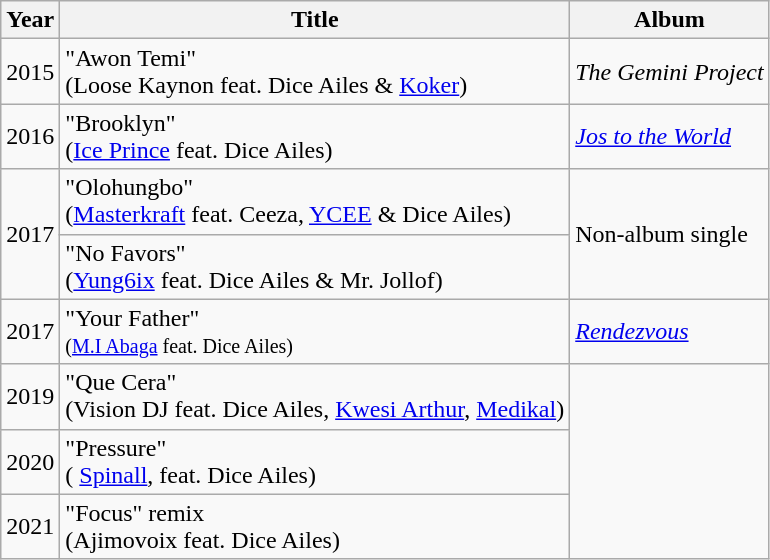<table class="wikitable sortable" style="display:inline-table;">
<tr>
<th>Year</th>
<th>Title</th>
<th>Album</th>
</tr>
<tr>
<td>2015</td>
<td>"Awon Temi" <br><span>(Loose Kaynon feat. Dice Ailes & <a href='#'>Koker</a>)</span></td>
<td><em>The Gemini Project</em></td>
</tr>
<tr>
<td>2016</td>
<td>"Brooklyn" <br><span>(<a href='#'>Ice Prince</a> feat. Dice Ailes)</span></td>
<td><em><a href='#'>Jos to the World</a></em></td>
</tr>
<tr>
<td rowspan="2">2017</td>
<td>"Olohungbo" <br><span>(<a href='#'>Masterkraft</a> feat. Ceeza, <a href='#'>YCEE</a> & Dice Ailes)</span></td>
<td rowspan="2">Non-album single</td>
</tr>
<tr>
<td>"No Favors" <br><span>(<a href='#'>Yung6ix</a> feat. Dice Ailes & Mr. Jollof)</span></td>
</tr>
<tr>
<td>2017</td>
<td>"Your Father"<br><small>(<a href='#'>M.I Abaga</a> feat. Dice Ailes)</small></td>
<td><em><a href='#'>Rendezvous</a></em></td>
</tr>
<tr>
<td>2019</td>
<td>"Que Cera"<br>(Vision DJ feat. Dice Ailes, <a href='#'>Kwesi Arthur</a>, <a href='#'>Medikal</a>)</td>
</tr>
<tr>
<td>2020</td>
<td>"Pressure"<br>( <a href='#'>Spinall</a>, feat. Dice Ailes)</td>
</tr>
<tr>
<td>2021</td>
<td>"Focus" remix<br>(Ajimovoix feat. Dice Ailes)</td>
</tr>
</table>
